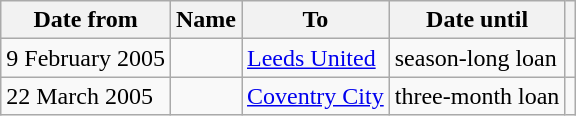<table class="wikitable">
<tr>
<th scope=col>Date from</th>
<th scope=col>Name</th>
<th scope=col>To</th>
<th scope=col>Date until</th>
<th scope=col></th>
</tr>
<tr>
<td>9 February 2005</td>
<td></td>
<td><a href='#'>Leeds United</a></td>
<td>season-long loan</td>
<td></td>
</tr>
<tr>
<td>22 March 2005</td>
<td></td>
<td><a href='#'>Coventry City</a></td>
<td>three-month loan</td>
<td></td>
</tr>
</table>
